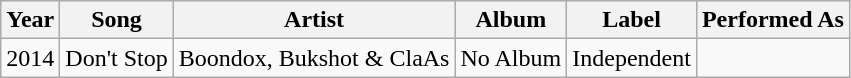<table class="wikitable" border="1">
<tr>
<th>Year</th>
<th>Song</th>
<th>Artist</th>
<th>Album</th>
<th>Label</th>
<th>Performed As</th>
</tr>
<tr>
<td>2014</td>
<td>Don't Stop</td>
<td>Boondox, Bukshot & ClaAs</td>
<td>No Album</td>
<td>Independent</td>
<td></td>
</tr>
</table>
